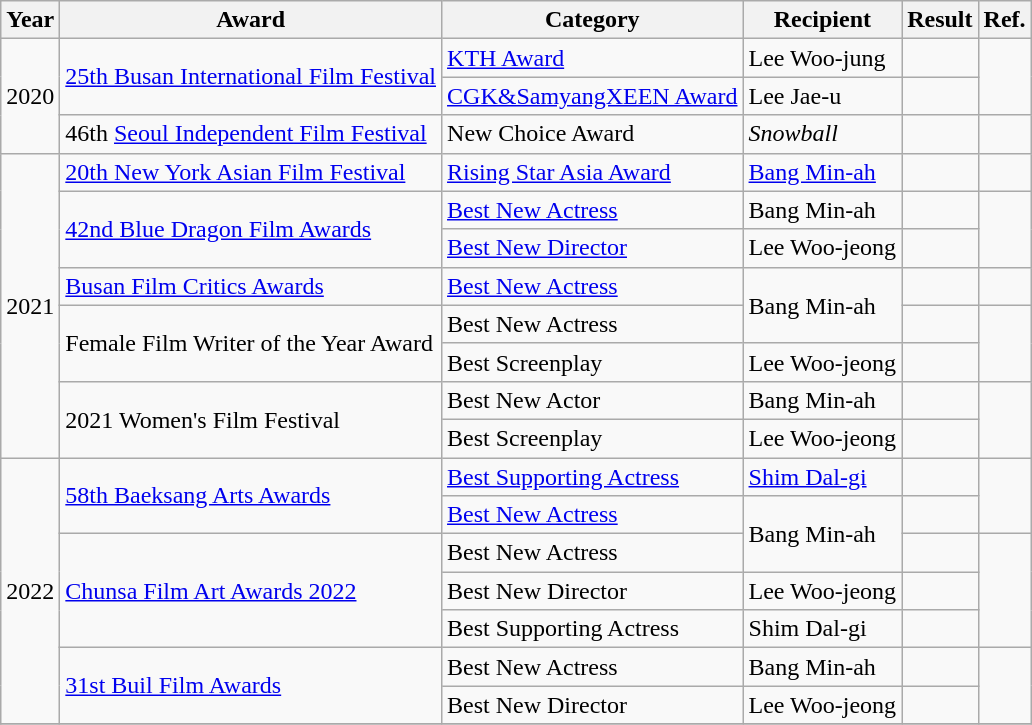<table class="wikitable">
<tr>
<th>Year</th>
<th>Award</th>
<th>Category</th>
<th>Recipient</th>
<th>Result</th>
<th>Ref.</th>
</tr>
<tr>
<td rowspan=3>2020</td>
<td rowspan=2><a href='#'>25th Busan International Film Festival</a></td>
<td><a href='#'>KTH Award</a></td>
<td>Lee Woo-jung</td>
<td></td>
<td rowspan=2></td>
</tr>
<tr>
<td><a href='#'>CGK&SamyangXEEN Award</a></td>
<td>Lee Jae-u</td>
<td></td>
</tr>
<tr>
<td>46th <a href='#'>Seoul Independent Film Festival</a></td>
<td>New Choice Award</td>
<td><em>Snowball</em></td>
<td></td>
<td></td>
</tr>
<tr>
<td rowspan=8>2021</td>
<td><a href='#'>20th New York Asian Film Festival</a></td>
<td><a href='#'>Rising Star Asia Award</a></td>
<td><a href='#'>Bang Min-ah</a></td>
<td></td>
<td></td>
</tr>
<tr>
<td rowspan=2><a href='#'>42nd Blue Dragon Film Awards</a></td>
<td><a href='#'>Best New Actress</a></td>
<td>Bang Min-ah</td>
<td></td>
<td rowspan=2></td>
</tr>
<tr>
<td><a href='#'>Best New Director</a></td>
<td>Lee Woo-jeong</td>
<td></td>
</tr>
<tr>
<td><a href='#'>Busan Film Critics Awards</a></td>
<td><a href='#'>Best New Actress</a></td>
<td rowspan=2>Bang Min-ah</td>
<td></td>
<td></td>
</tr>
<tr>
<td rowspan=2>Female Film Writer of the Year Award</td>
<td>Best New Actress</td>
<td></td>
<td rowspan=2></td>
</tr>
<tr>
<td>Best Screenplay</td>
<td>Lee Woo-jeong</td>
<td></td>
</tr>
<tr>
<td rowspan=2>2021 Women's Film Festival</td>
<td>Best New Actor</td>
<td>Bang Min-ah</td>
<td></td>
<td style="text-align:center"rowspan=2></td>
</tr>
<tr>
<td>Best Screenplay</td>
<td>Lee Woo-jeong</td>
<td></td>
</tr>
<tr>
<td rowspan="7">2022</td>
<td scope="row" rowspan="2"><a href='#'>58th Baeksang Arts Awards</a></td>
<td><a href='#'>Best Supporting Actress</a></td>
<td><a href='#'>Shim Dal-gi</a></td>
<td></td>
<td rowspan="2"></td>
</tr>
<tr>
<td><a href='#'>Best New Actress</a></td>
<td rowspan=2>Bang Min-ah</td>
<td></td>
</tr>
<tr>
<td rowspan="3"><a href='#'>Chunsa Film Art Awards 2022</a></td>
<td>Best New Actress</td>
<td></td>
<td rowspan="3"></td>
</tr>
<tr>
<td>Best New Director</td>
<td>Lee Woo-jeong</td>
<td></td>
</tr>
<tr>
<td>Best Supporting Actress</td>
<td>Shim Dal-gi</td>
<td></td>
</tr>
<tr>
<td rowspan="2"><a href='#'>31st Buil Film Awards</a></td>
<td>Best New Actress</td>
<td>Bang Min-ah</td>
<td></td>
<td rowspan="2"></td>
</tr>
<tr>
<td>Best New Director</td>
<td>Lee Woo-jeong</td>
<td></td>
</tr>
<tr>
</tr>
</table>
